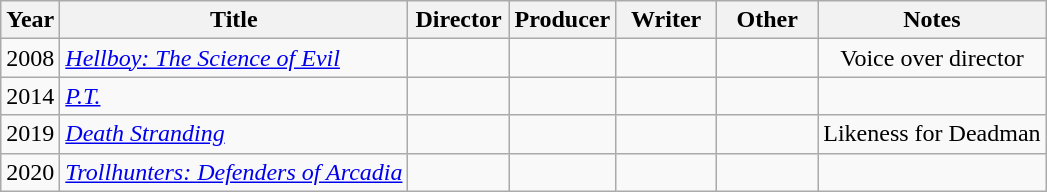<table class="wikitable" style="text-align:center">
<tr>
<th>Year</th>
<th>Title</th>
<th width=60>Director</th>
<th width=60>Producer</th>
<th width=60>Writer</th>
<th width=60>Other</th>
<th>Notes</th>
</tr>
<tr>
<td>2008</td>
<td style="text-align:left"><em><a href='#'>Hellboy: The Science of Evil</a></em></td>
<td></td>
<td></td>
<td></td>
<td></td>
<td>Voice over director</td>
</tr>
<tr>
<td>2014</td>
<td style="text-align:left"><em><a href='#'>P.T.</a></em></td>
<td></td>
<td></td>
<td></td>
<td></td>
<td></td>
</tr>
<tr>
<td>2019</td>
<td style="text-align:left"><em><a href='#'>Death Stranding</a></em></td>
<td></td>
<td></td>
<td></td>
<td></td>
<td>Likeness for Deadman</td>
</tr>
<tr>
<td>2020</td>
<td style="text-align:left"><em><a href='#'>Trollhunters: Defenders of Arcadia</a></em></td>
<td></td>
<td></td>
<td></td>
<td></td>
<td></td>
</tr>
</table>
